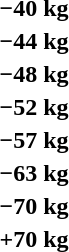<table>
<tr>
<th rowspan=2>−40 kg</th>
<td rowspan=2></td>
<td rowspan=2></td>
<td></td>
</tr>
<tr>
<td></td>
</tr>
<tr>
<th rowspan=2>−44 kg</th>
<td rowspan=2></td>
<td rowspan=2></td>
<td></td>
</tr>
<tr>
<td></td>
</tr>
<tr>
<th rowspan=2>−48 kg</th>
<td rowspan=2></td>
<td rowspan=2></td>
<td></td>
</tr>
<tr>
<td></td>
</tr>
<tr>
<th rowspan=2>−52 kg</th>
<td rowspan=2></td>
<td rowspan=2></td>
<td></td>
</tr>
<tr>
<td></td>
</tr>
<tr>
<th rowspan=2>−57 kg</th>
<td rowspan=2></td>
<td rowspan=2></td>
<td></td>
</tr>
<tr>
<td></td>
</tr>
<tr>
<th rowspan=2>−63 kg</th>
<td rowspan=2></td>
<td rowspan=2></td>
<td></td>
</tr>
<tr>
<td></td>
</tr>
<tr>
<th rowspan=2>−70 kg</th>
<td rowspan=2></td>
<td rowspan=2></td>
<td></td>
</tr>
<tr>
<td></td>
</tr>
<tr>
<th rowspan=2>+70 kg</th>
<td rowspan=2></td>
<td rowspan=2></td>
<td></td>
</tr>
<tr>
<td></td>
</tr>
</table>
